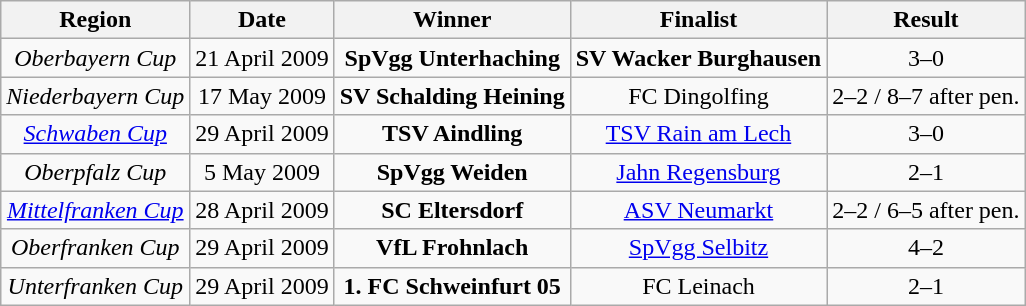<table class="wikitable">
<tr>
<th>Region</th>
<th>Date</th>
<th>Winner</th>
<th>Finalist</th>
<th>Result</th>
</tr>
<tr align="center">
<td><em>Oberbayern Cup</em></td>
<td>21 April 2009</td>
<td><strong>SpVgg Unterhaching</strong></td>
<td><strong>SV Wacker Burghausen</strong></td>
<td>3–0</td>
</tr>
<tr align="center">
<td><em>Niederbayern Cup</em></td>
<td>17 May 2009</td>
<td><strong>SV Schalding Heining</strong></td>
<td>FC Dingolfing</td>
<td>2–2 / 8–7 after pen.</td>
</tr>
<tr align="center">
<td><em><a href='#'>Schwaben Cup</a></em></td>
<td>29 April 2009</td>
<td><strong>TSV Aindling</strong></td>
<td><a href='#'>TSV Rain am Lech</a></td>
<td>3–0</td>
</tr>
<tr align="center">
<td><em>Oberpfalz Cup</em></td>
<td>5 May 2009</td>
<td><strong>SpVgg Weiden</strong></td>
<td><a href='#'>Jahn Regensburg</a></td>
<td>2–1</td>
</tr>
<tr align="center">
<td><em><a href='#'>Mittelfranken Cup</a></em></td>
<td>28 April 2009</td>
<td><strong>SC Eltersdorf</strong></td>
<td><a href='#'>ASV Neumarkt</a></td>
<td>2–2 / 6–5 after pen.</td>
</tr>
<tr align="center">
<td><em>Oberfranken Cup</em></td>
<td>29 April 2009</td>
<td><strong>VfL Frohnlach</strong></td>
<td><a href='#'>SpVgg Selbitz</a></td>
<td>4–2</td>
</tr>
<tr align="center">
<td><em>Unterfranken Cup</em></td>
<td>29 April 2009</td>
<td><strong>1. FC Schweinfurt 05</strong></td>
<td>FC Leinach</td>
<td>2–1</td>
</tr>
</table>
